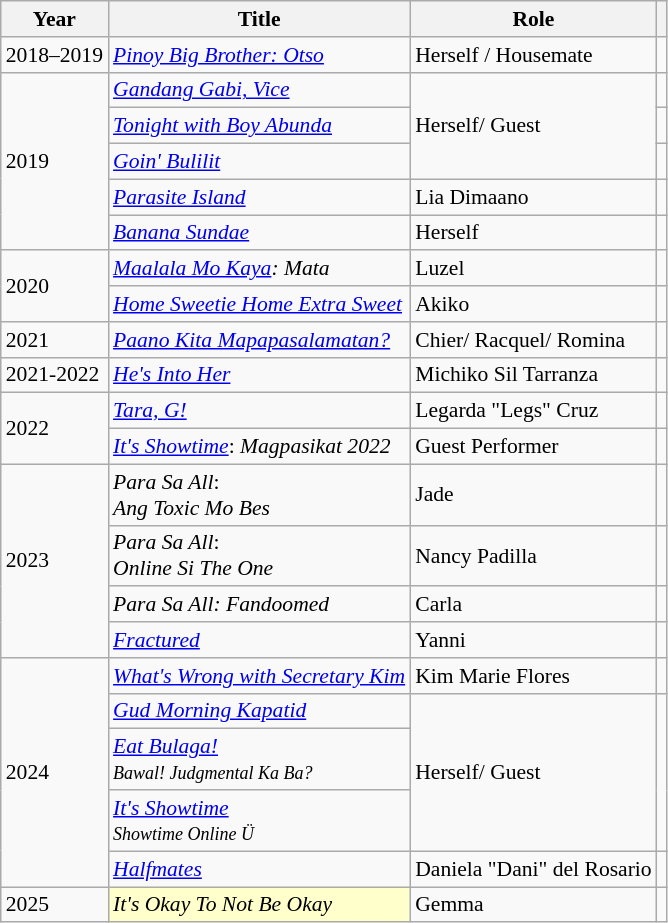<table class="wikitable" style="font-size:90%">
<tr>
<th>Year</th>
<th>Title</th>
<th>Role</th>
<th></th>
</tr>
<tr>
<td>2018–2019</td>
<td><em><a href='#'>Pinoy Big Brother: Otso</a></em></td>
<td>Herself / Housemate</td>
<td align="center"></td>
</tr>
<tr>
<td rowspan="5">2019</td>
<td><em><a href='#'>Gandang Gabi, Vice</a></em></td>
<td rowspan="3">Herself/ Guest</td>
<td></td>
</tr>
<tr>
<td><em><a href='#'>Tonight with Boy Abunda</a></em></td>
<td align="center"></td>
</tr>
<tr>
<td><em><a href='#'>Goin' Bulilit</a></em></td>
<td align="center"></td>
</tr>
<tr>
<td><em><a href='#'>Parasite Island</a></em></td>
<td>Lia Dimaano</td>
<td align="center"></td>
</tr>
<tr>
<td><em><a href='#'>Banana Sundae</a></em></td>
<td>Herself</td>
<td align="center"></td>
</tr>
<tr>
<td rowspan="2">2020</td>
<td><em><a href='#'>Maalala Mo Kaya</a>: Mata</em></td>
<td>Luzel</td>
<td align="center"></td>
</tr>
<tr>
<td><em><a href='#'>Home Sweetie Home Extra Sweet</a></em></td>
<td>Akiko</td>
<td align="center"></td>
</tr>
<tr>
<td>2021</td>
<td><em><a href='#'>Paano Kita Mapapasalamatan?</a></em></td>
<td>Chier/ Racquel/ Romina</td>
<td align="center"></td>
</tr>
<tr>
<td>2021-2022</td>
<td><em><a href='#'>He's Into Her</a></em></td>
<td>Michiko Sil Tarranza</td>
<td align="center"></td>
</tr>
<tr>
<td rowspan="2">2022</td>
<td><em><a href='#'>Tara, G!</a></em></td>
<td>Legarda "Legs" Cruz</td>
<td align="center"></td>
</tr>
<tr>
<td><em><a href='#'>It's Showtime</a></em>: <em>Magpasikat 2022</em></td>
<td>Guest Performer</td>
<td align="center"></td>
</tr>
<tr>
<td rowspan="4">2023</td>
<td><em>Para Sa All</em>:<br><em>Ang Toxic Mo Bes</em></td>
<td>Jade</td>
<td align="center"></td>
</tr>
<tr>
<td><em>Para Sa All</em>:<br><em>Online Si The One</em></td>
<td>Nancy Padilla</td>
<td align="center"></td>
</tr>
<tr>
<td><em>Para Sa All: Fandoomed</em></td>
<td>Carla</td>
<td align="center"></td>
</tr>
<tr>
<td><em><a href='#'>Fractured</a></em></td>
<td>Yanni</td>
<td align="center"></td>
</tr>
<tr>
<td rowspan=5>2024</td>
<td><em><a href='#'>What's Wrong with Secretary Kim</a></em></td>
<td>Kim Marie Flores</td>
<td align="center"></td>
</tr>
<tr>
<td><em><a href='#'>Gud Morning Kapatid</a></em></td>
<td rowspan=3>Herself/ Guest</td>
<td rowspan=3 align="center"></td>
</tr>
<tr>
<td><em><a href='#'>Eat Bulaga!</a><br><small>Bawal! Judgmental Ka Ba?</small></em></td>
</tr>
<tr>
<td><em><a href='#'>It's Showtime</a><br><small>Showtime Online Ü</small></em></td>
</tr>
<tr>
<td><em><a href='#'>Halfmates</a></em></td>
<td>Daniela "Dani" del Rosario</td>
<td align="center"></td>
</tr>
<tr>
<td>2025</td>
<td style="background:#ffc;"><em>It's Okay To Not Be Okay</em></td>
<td>Gemma</td>
<td align="center"></td>
</tr>
</table>
